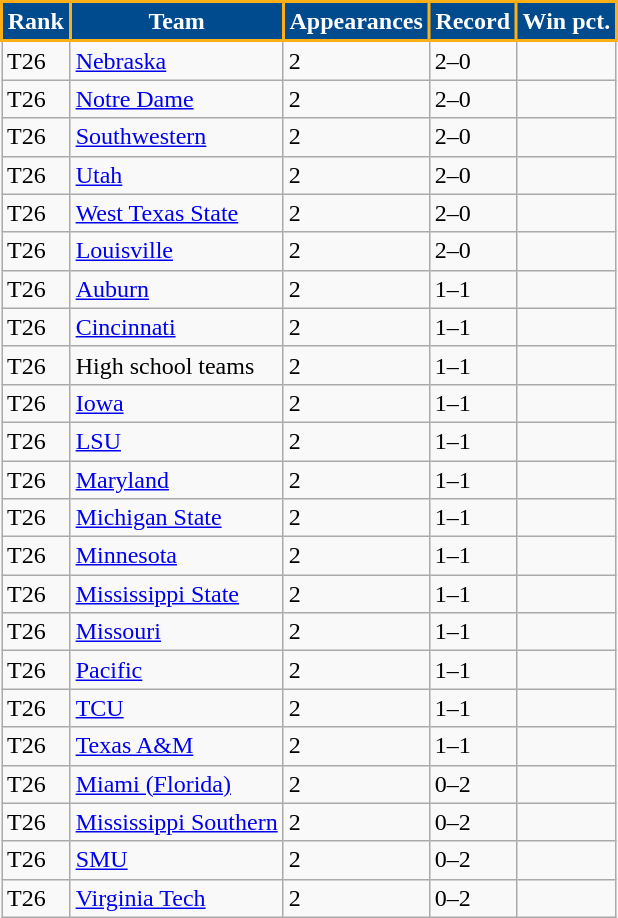<table class = "wikitable">
<tr>
<th class="unsortable" style="background:#004B8E; color:#FFFFFF; border: 2px solid #FDAF17;">Rank</th>
<th style="background:#004B8E; color:#FFFFFF; border: 2px solid #FDAF17;">Team</th>
<th style="background:#004B8E; color:#FFFFFF; border: 2px solid #FDAF17;">Appearances</th>
<th style="background:#004B8E; color:#FFFFFF; border: 2px solid #FDAF17;">Record</th>
<th style="background:#004B8E; color:#FFFFFF; border: 2px solid #FDAF17;">Win pct.</th>
</tr>
<tr>
<td>T26</td>
<td><a href='#'>Nebraska</a></td>
<td>2</td>
<td>2–0</td>
<td></td>
</tr>
<tr>
<td>T26</td>
<td><a href='#'>Notre Dame</a></td>
<td>2</td>
<td>2–0</td>
<td></td>
</tr>
<tr>
<td>T26</td>
<td><a href='#'>Southwestern</a></td>
<td>2</td>
<td>2–0</td>
<td></td>
</tr>
<tr>
<td>T26</td>
<td><a href='#'>Utah</a></td>
<td>2</td>
<td>2–0</td>
<td></td>
</tr>
<tr>
<td>T26</td>
<td><a href='#'>West Texas State</a></td>
<td>2</td>
<td>2–0</td>
<td></td>
</tr>
<tr>
<td>T26</td>
<td><a href='#'>Louisville</a></td>
<td>2</td>
<td>2–0</td>
<td></td>
</tr>
<tr>
<td>T26</td>
<td><a href='#'>Auburn</a></td>
<td>2</td>
<td>1–1</td>
<td></td>
</tr>
<tr>
<td>T26</td>
<td><a href='#'>Cincinnati</a></td>
<td>2</td>
<td>1–1</td>
<td></td>
</tr>
<tr>
<td>T26</td>
<td>High school teams</td>
<td>2</td>
<td>1–1</td>
<td></td>
</tr>
<tr>
<td>T26</td>
<td><a href='#'>Iowa</a></td>
<td>2</td>
<td>1–1</td>
<td></td>
</tr>
<tr>
<td>T26</td>
<td><a href='#'>LSU</a></td>
<td>2</td>
<td>1–1</td>
<td></td>
</tr>
<tr>
<td>T26</td>
<td><a href='#'>Maryland</a></td>
<td>2</td>
<td>1–1</td>
<td></td>
</tr>
<tr>
<td>T26</td>
<td><a href='#'>Michigan State</a></td>
<td>2</td>
<td>1–1</td>
<td></td>
</tr>
<tr>
<td>T26</td>
<td><a href='#'>Minnesota</a></td>
<td>2</td>
<td>1–1</td>
<td></td>
</tr>
<tr>
<td>T26</td>
<td><a href='#'>Mississippi State</a></td>
<td>2</td>
<td>1–1</td>
<td></td>
</tr>
<tr>
<td>T26</td>
<td><a href='#'>Missouri</a></td>
<td>2</td>
<td>1–1</td>
<td></td>
</tr>
<tr>
<td>T26</td>
<td><a href='#'>Pacific</a></td>
<td>2</td>
<td>1–1</td>
<td></td>
</tr>
<tr>
<td>T26</td>
<td><a href='#'>TCU</a></td>
<td>2</td>
<td>1–1</td>
<td></td>
</tr>
<tr>
<td>T26</td>
<td><a href='#'>Texas A&M</a></td>
<td>2</td>
<td>1–1</td>
<td></td>
</tr>
<tr>
<td>T26</td>
<td><a href='#'>Miami (Florida)</a></td>
<td>2</td>
<td>0–2</td>
<td></td>
</tr>
<tr>
<td>T26</td>
<td><a href='#'>Mississippi Southern</a></td>
<td>2</td>
<td>0–2</td>
<td></td>
</tr>
<tr>
<td>T26</td>
<td><a href='#'>SMU</a></td>
<td>2</td>
<td>0–2</td>
<td></td>
</tr>
<tr>
<td>T26</td>
<td><a href='#'>Virginia Tech</a></td>
<td>2</td>
<td>0–2</td>
<td></td>
</tr>
</table>
